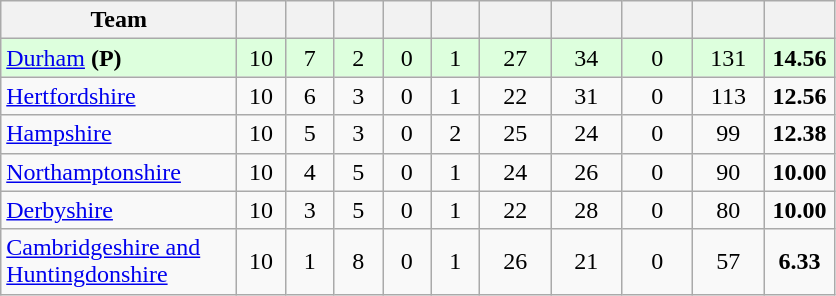<table class="wikitable" style="text-align:center">
<tr>
<th width="150">Team</th>
<th width="25"></th>
<th width="25"></th>
<th width="25"></th>
<th width="25"></th>
<th width="25"></th>
<th width="40"></th>
<th width="40"></th>
<th width="40"></th>
<th width="40"></th>
<th width="40"></th>
</tr>
<tr style="background:#dfd">
<td style="text-align:left"><a href='#'>Durham</a> <strong>(P)</strong></td>
<td>10</td>
<td>7</td>
<td>2</td>
<td>0</td>
<td>1</td>
<td>27</td>
<td>34</td>
<td>0</td>
<td>131</td>
<td><strong>14.56</strong></td>
</tr>
<tr>
<td style="text-align:left"><a href='#'>Hertfordshire</a></td>
<td>10</td>
<td>6</td>
<td>3</td>
<td>0</td>
<td>1</td>
<td>22</td>
<td>31</td>
<td>0</td>
<td>113</td>
<td><strong>12.56</strong></td>
</tr>
<tr>
<td style="text-align:left"><a href='#'>Hampshire</a></td>
<td>10</td>
<td>5</td>
<td>3</td>
<td>0</td>
<td>2</td>
<td>25</td>
<td>24</td>
<td>0</td>
<td>99</td>
<td><strong>12.38</strong></td>
</tr>
<tr>
<td style="text-align:left"><a href='#'>Northamptonshire</a></td>
<td>10</td>
<td>4</td>
<td>5</td>
<td>0</td>
<td>1</td>
<td>24</td>
<td>26</td>
<td>0</td>
<td>90</td>
<td><strong>10.00</strong></td>
</tr>
<tr>
<td style="text-align:left"><a href='#'>Derbyshire</a></td>
<td>10</td>
<td>3</td>
<td>5</td>
<td>0</td>
<td>1</td>
<td>22</td>
<td>28</td>
<td>0</td>
<td>80</td>
<td><strong>10.00</strong></td>
</tr>
<tr>
<td style="text-align:left"><a href='#'>Cambridgeshire and Huntingdonshire</a></td>
<td>10</td>
<td>1</td>
<td>8</td>
<td>0</td>
<td>1</td>
<td>26</td>
<td>21</td>
<td>0</td>
<td>57</td>
<td><strong>6.33</strong></td>
</tr>
</table>
